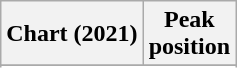<table class="wikitable plainrowheaders">
<tr>
<th scope="col">Chart (2021)</th>
<th scope="col">Peak<br>position</th>
</tr>
<tr>
</tr>
<tr>
</tr>
</table>
